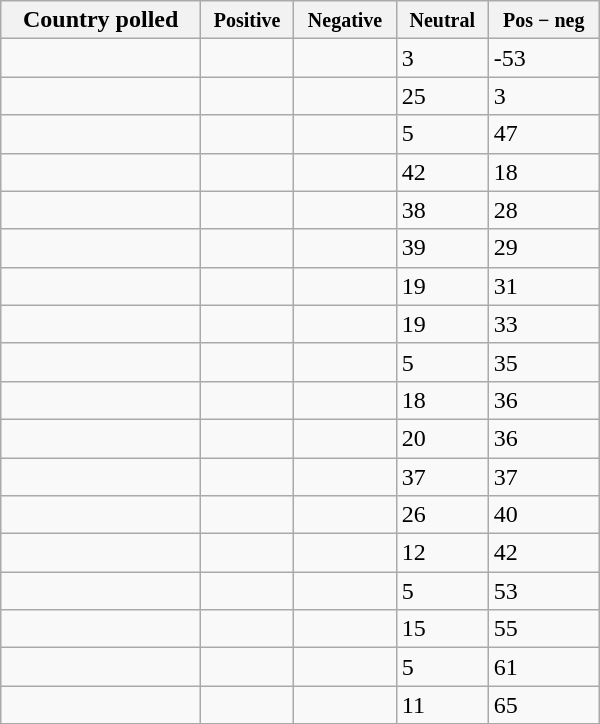<table class="wikitable sortable floatright" style="width:400px; border:1px black; float:right; margin-left:1em;">
<tr>
<th>Country polled</th>
<th><small> Positive</small></th>
<th><small>Negative</small></th>
<th><small>Neutral</small></th>
<th><small>Pos − neg</small></th>
</tr>
<tr>
<td></td>
<td></td>
<td></td>
<td>3</td>
<td><span>-53</span></td>
</tr>
<tr>
<td></td>
<td></td>
<td></td>
<td>25</td>
<td><span>3</span></td>
</tr>
<tr>
<td></td>
<td></td>
<td></td>
<td>5</td>
<td><span>47</span></td>
</tr>
<tr>
<td></td>
<td></td>
<td></td>
<td>42</td>
<td><span>18</span></td>
</tr>
<tr>
<td></td>
<td></td>
<td></td>
<td>38</td>
<td><span>28</span></td>
</tr>
<tr>
<td></td>
<td></td>
<td></td>
<td>39</td>
<td><span>29</span></td>
</tr>
<tr>
<td></td>
<td></td>
<td></td>
<td>19</td>
<td><span>31</span></td>
</tr>
<tr>
<td></td>
<td></td>
<td></td>
<td>19</td>
<td><span>33</span></td>
</tr>
<tr>
<td></td>
<td></td>
<td></td>
<td>5</td>
<td><span>35</span></td>
</tr>
<tr>
<td></td>
<td></td>
<td></td>
<td>18</td>
<td><span>36</span></td>
</tr>
<tr>
<td></td>
<td></td>
<td></td>
<td>20</td>
<td><span>36</span></td>
</tr>
<tr>
<td></td>
<td></td>
<td></td>
<td>37</td>
<td><span>37</span></td>
</tr>
<tr>
<td></td>
<td></td>
<td></td>
<td>26</td>
<td><span>40</span></td>
</tr>
<tr>
<td></td>
<td></td>
<td></td>
<td>12</td>
<td><span>42</span></td>
</tr>
<tr>
<td></td>
<td></td>
<td></td>
<td>5</td>
<td><span>53</span></td>
</tr>
<tr>
<td></td>
<td></td>
<td></td>
<td>15</td>
<td><span>55</span></td>
</tr>
<tr>
<td></td>
<td></td>
<td></td>
<td>5</td>
<td><span>61</span></td>
</tr>
<tr>
<td></td>
<td></td>
<td></td>
<td>11</td>
<td><span>65</span></td>
</tr>
<tr>
</tr>
</table>
